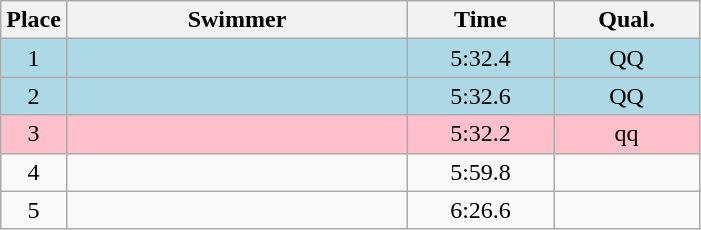<table class=wikitable style="text-align:center">
<tr>
<th>Place</th>
<th width=220>Swimmer</th>
<th width=90>Time</th>
<th width=90>Qual.</th>
</tr>
<tr bgcolor=lightblue>
<td>1</td>
<td align=left></td>
<td>5:32.4</td>
<td>QQ</td>
</tr>
<tr bgcolor=lightblue>
<td>2</td>
<td align=left></td>
<td>5:32.6</td>
<td>QQ</td>
</tr>
<tr bgcolor=pink>
<td>3</td>
<td align=left></td>
<td>5:32.2</td>
<td>qq</td>
</tr>
<tr>
<td>4</td>
<td align=left></td>
<td>5:59.8</td>
<td></td>
</tr>
<tr>
<td>5</td>
<td align=left></td>
<td>6:26.6</td>
<td></td>
</tr>
</table>
